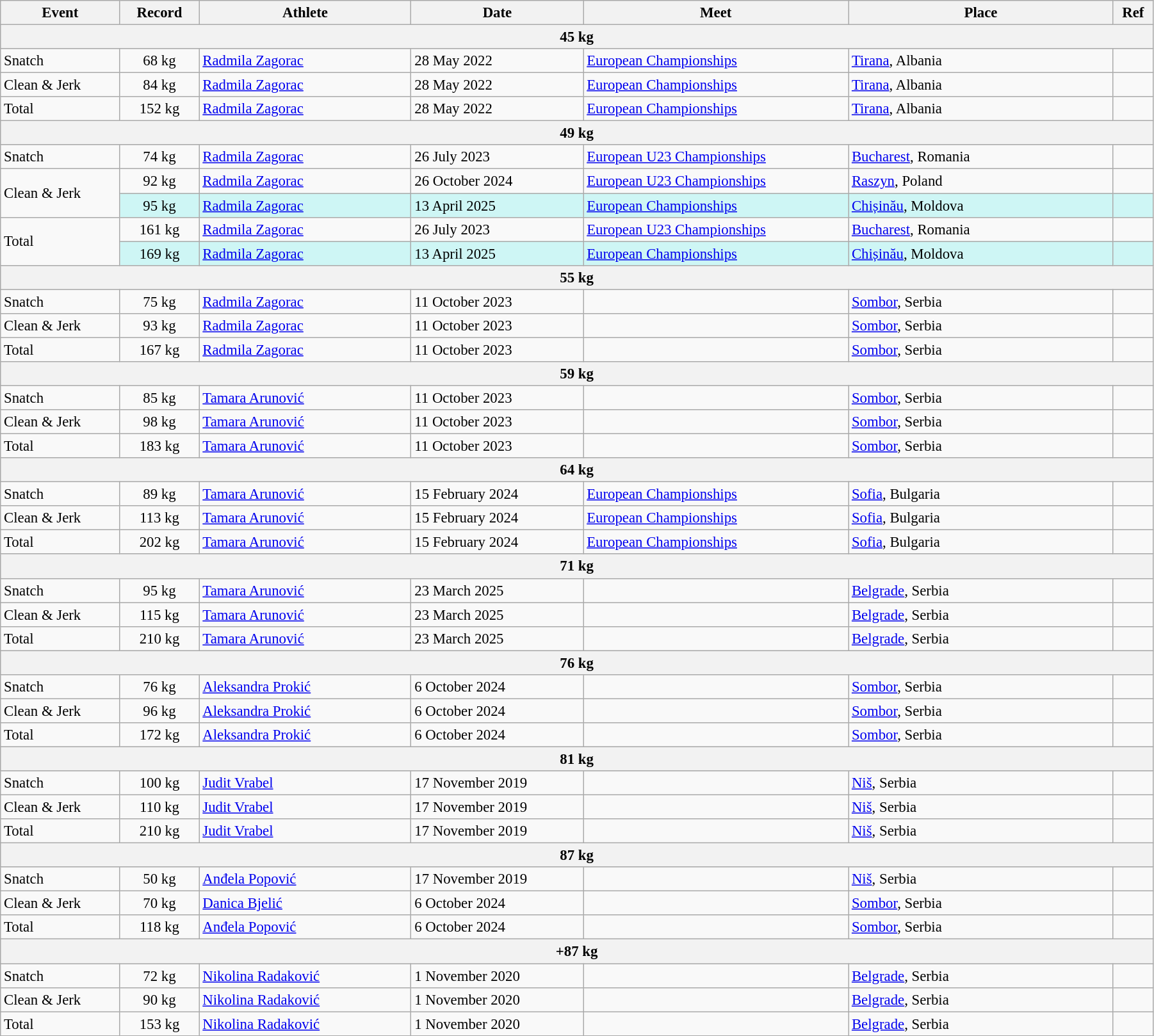<table class="wikitable" style="font-size:95%; width: 95%;">
<tr>
<th width=9%>Event</th>
<th width=6%>Record</th>
<th width=16%>Athlete</th>
<th width=13%>Date</th>
<th width=20%>Meet</th>
<th width=20%>Place</th>
<th width=3%>Ref</th>
</tr>
<tr bgcolor="#DDDDDD">
<th colspan="7">45 kg</th>
</tr>
<tr>
<td>Snatch</td>
<td align="center">68 kg</td>
<td><a href='#'>Radmila Zagorac</a></td>
<td>28 May 2022</td>
<td><a href='#'>European Championships</a></td>
<td><a href='#'>Tirana</a>, Albania</td>
<td></td>
</tr>
<tr>
<td>Clean & Jerk</td>
<td align="center">84 kg</td>
<td><a href='#'>Radmila Zagorac</a></td>
<td>28 May 2022</td>
<td><a href='#'>European Championships</a></td>
<td><a href='#'>Tirana</a>, Albania</td>
<td></td>
</tr>
<tr>
<td>Total</td>
<td align="center">152 kg</td>
<td><a href='#'>Radmila Zagorac</a></td>
<td>28 May 2022</td>
<td><a href='#'>European Championships</a></td>
<td><a href='#'>Tirana</a>, Albania</td>
<td></td>
</tr>
<tr bgcolor="#DDDDDD">
<th colspan="7">49 kg</th>
</tr>
<tr>
<td>Snatch</td>
<td align="center">74 kg</td>
<td><a href='#'>Radmila Zagorac</a></td>
<td>26 July 2023</td>
<td><a href='#'>European U23 Championships</a></td>
<td><a href='#'>Bucharest</a>, Romania</td>
<td></td>
</tr>
<tr>
<td rowspan=2>Clean & Jerk</td>
<td align="center">92 kg</td>
<td><a href='#'>Radmila Zagorac</a></td>
<td>26 October 2024</td>
<td><a href='#'>European U23 Championships</a></td>
<td><a href='#'>Raszyn</a>, Poland</td>
<td></td>
</tr>
<tr bgcolor=#CEF6F5>
<td align="center">95 kg</td>
<td><a href='#'>Radmila Zagorac</a></td>
<td>13 April 2025</td>
<td><a href='#'>European Championships</a></td>
<td><a href='#'>Chișinău</a>, Moldova</td>
<td></td>
</tr>
<tr>
<td rowspan=2>Total</td>
<td align="center">161 kg</td>
<td><a href='#'>Radmila Zagorac</a></td>
<td>26 July 2023</td>
<td><a href='#'>European U23 Championships</a></td>
<td><a href='#'>Bucharest</a>, Romania</td>
<td></td>
</tr>
<tr bgcolor=#CEF6F5>
<td align="center">169 kg</td>
<td><a href='#'>Radmila Zagorac</a></td>
<td>13 April 2025</td>
<td><a href='#'>European Championships</a></td>
<td><a href='#'>Chișinău</a>, Moldova</td>
<td></td>
</tr>
<tr bgcolor="#DDDDDD">
<th colspan="7">55 kg</th>
</tr>
<tr>
<td>Snatch</td>
<td align="center">75 kg</td>
<td><a href='#'>Radmila Zagorac</a></td>
<td>11 October 2023</td>
<td></td>
<td><a href='#'>Sombor</a>, Serbia</td>
<td></td>
</tr>
<tr>
<td>Clean & Jerk</td>
<td align="center">93 kg</td>
<td><a href='#'>Radmila Zagorac</a></td>
<td>11 October 2023</td>
<td></td>
<td><a href='#'>Sombor</a>, Serbia</td>
<td></td>
</tr>
<tr>
<td>Total</td>
<td align="center">167 kg</td>
<td><a href='#'>Radmila Zagorac</a></td>
<td>11 October 2023</td>
<td></td>
<td><a href='#'>Sombor</a>, Serbia</td>
<td></td>
</tr>
<tr bgcolor="#DDDDDD">
<th colspan="7">59 kg</th>
</tr>
<tr>
<td>Snatch</td>
<td align="center">85 kg</td>
<td><a href='#'>Tamara Arunović</a></td>
<td>11 October 2023</td>
<td></td>
<td><a href='#'>Sombor</a>, Serbia</td>
<td></td>
</tr>
<tr>
<td>Clean & Jerk</td>
<td align="center">98 kg</td>
<td><a href='#'>Tamara Arunović</a></td>
<td>11 October 2023</td>
<td></td>
<td><a href='#'>Sombor</a>, Serbia</td>
<td></td>
</tr>
<tr>
<td>Total</td>
<td align="center">183 kg</td>
<td><a href='#'>Tamara Arunović</a></td>
<td>11 October 2023</td>
<td></td>
<td><a href='#'>Sombor</a>, Serbia</td>
<td></td>
</tr>
<tr bgcolor="#DDDDDD">
<th colspan="7">64 kg</th>
</tr>
<tr>
<td>Snatch</td>
<td align="center">89 kg</td>
<td><a href='#'>Tamara Arunović</a></td>
<td>15 February 2024</td>
<td><a href='#'>European Championships</a></td>
<td><a href='#'>Sofia</a>, Bulgaria</td>
<td></td>
</tr>
<tr>
<td>Clean & Jerk</td>
<td align="center">113 kg</td>
<td><a href='#'>Tamara Arunović</a></td>
<td>15 February 2024</td>
<td><a href='#'>European Championships</a></td>
<td><a href='#'>Sofia</a>, Bulgaria</td>
<td></td>
</tr>
<tr>
<td>Total</td>
<td align="center">202 kg</td>
<td><a href='#'>Tamara Arunović</a></td>
<td>15 February 2024</td>
<td><a href='#'>European Championships</a></td>
<td><a href='#'>Sofia</a>, Bulgaria</td>
<td></td>
</tr>
<tr bgcolor="#DDDDDD">
<th colspan="7">71 kg</th>
</tr>
<tr>
<td>Snatch</td>
<td align="center">95 kg</td>
<td><a href='#'>Tamara Arunović</a></td>
<td>23 March 2025</td>
<td></td>
<td><a href='#'>Belgrade</a>, Serbia</td>
<td></td>
</tr>
<tr>
<td>Clean & Jerk</td>
<td align="center">115 kg</td>
<td><a href='#'>Tamara Arunović</a></td>
<td>23 March 2025</td>
<td></td>
<td><a href='#'>Belgrade</a>, Serbia</td>
<td></td>
</tr>
<tr>
<td>Total</td>
<td align="center">210 kg</td>
<td><a href='#'>Tamara Arunović</a></td>
<td>23 March 2025</td>
<td></td>
<td><a href='#'>Belgrade</a>, Serbia</td>
<td></td>
</tr>
<tr bgcolor="#DDDDDD">
<th colspan="7">76 kg</th>
</tr>
<tr>
<td>Snatch</td>
<td align="center">76 kg</td>
<td><a href='#'>Aleksandra Prokić</a></td>
<td>6 October 2024</td>
<td></td>
<td><a href='#'>Sombor</a>, Serbia</td>
<td></td>
</tr>
<tr>
<td>Clean & Jerk</td>
<td align="center">96 kg</td>
<td><a href='#'>Aleksandra Prokić</a></td>
<td>6 October 2024</td>
<td></td>
<td><a href='#'>Sombor</a>, Serbia</td>
<td></td>
</tr>
<tr>
<td>Total</td>
<td align="center">172 kg</td>
<td><a href='#'>Aleksandra Prokić</a></td>
<td>6 October 2024</td>
<td></td>
<td><a href='#'>Sombor</a>, Serbia</td>
<td></td>
</tr>
<tr bgcolor="#DDDDDD">
<th colspan="7">81 kg</th>
</tr>
<tr>
<td>Snatch</td>
<td align="center">100 kg</td>
<td><a href='#'>Judit Vrabel</a></td>
<td>17 November 2019</td>
<td></td>
<td><a href='#'>Niš</a>, Serbia</td>
<td></td>
</tr>
<tr>
<td>Clean & Jerk</td>
<td align="center">110 kg</td>
<td><a href='#'>Judit Vrabel</a></td>
<td>17 November 2019</td>
<td></td>
<td><a href='#'>Niš</a>, Serbia</td>
<td></td>
</tr>
<tr>
<td>Total</td>
<td align="center">210 kg</td>
<td><a href='#'>Judit Vrabel</a></td>
<td>17 November 2019</td>
<td></td>
<td><a href='#'>Niš</a>, Serbia</td>
<td></td>
</tr>
<tr bgcolor="#DDDDDD">
<th colspan="7">87 kg</th>
</tr>
<tr>
<td>Snatch</td>
<td align="center">50 kg</td>
<td><a href='#'>Anđela Popović</a></td>
<td>17 November 2019</td>
<td></td>
<td><a href='#'>Niš</a>, Serbia</td>
<td></td>
</tr>
<tr>
<td>Clean & Jerk</td>
<td align="center">70 kg</td>
<td><a href='#'>Danica Bjelić</a></td>
<td>6 October 2024</td>
<td></td>
<td><a href='#'>Sombor</a>, Serbia</td>
<td></td>
</tr>
<tr>
<td>Total</td>
<td align="center">118 kg</td>
<td><a href='#'>Anđela Popović</a></td>
<td>6 October 2024</td>
<td></td>
<td><a href='#'>Sombor</a>, Serbia</td>
<td></td>
</tr>
<tr bgcolor="#DDDDDD">
<th colspan="7">+87 kg</th>
</tr>
<tr>
<td>Snatch</td>
<td align="center">72 kg</td>
<td><a href='#'>Nikolina Radaković</a></td>
<td>1 November 2020</td>
<td></td>
<td><a href='#'>Belgrade</a>, Serbia</td>
<td></td>
</tr>
<tr>
<td>Clean & Jerk</td>
<td align="center">90 kg</td>
<td><a href='#'>Nikolina Radaković</a></td>
<td>1 November 2020</td>
<td></td>
<td><a href='#'>Belgrade</a>, Serbia</td>
<td></td>
</tr>
<tr>
<td>Total</td>
<td align="center">153 kg</td>
<td><a href='#'>Nikolina Radaković</a></td>
<td>1 November 2020</td>
<td></td>
<td><a href='#'>Belgrade</a>, Serbia</td>
<td></td>
</tr>
</table>
